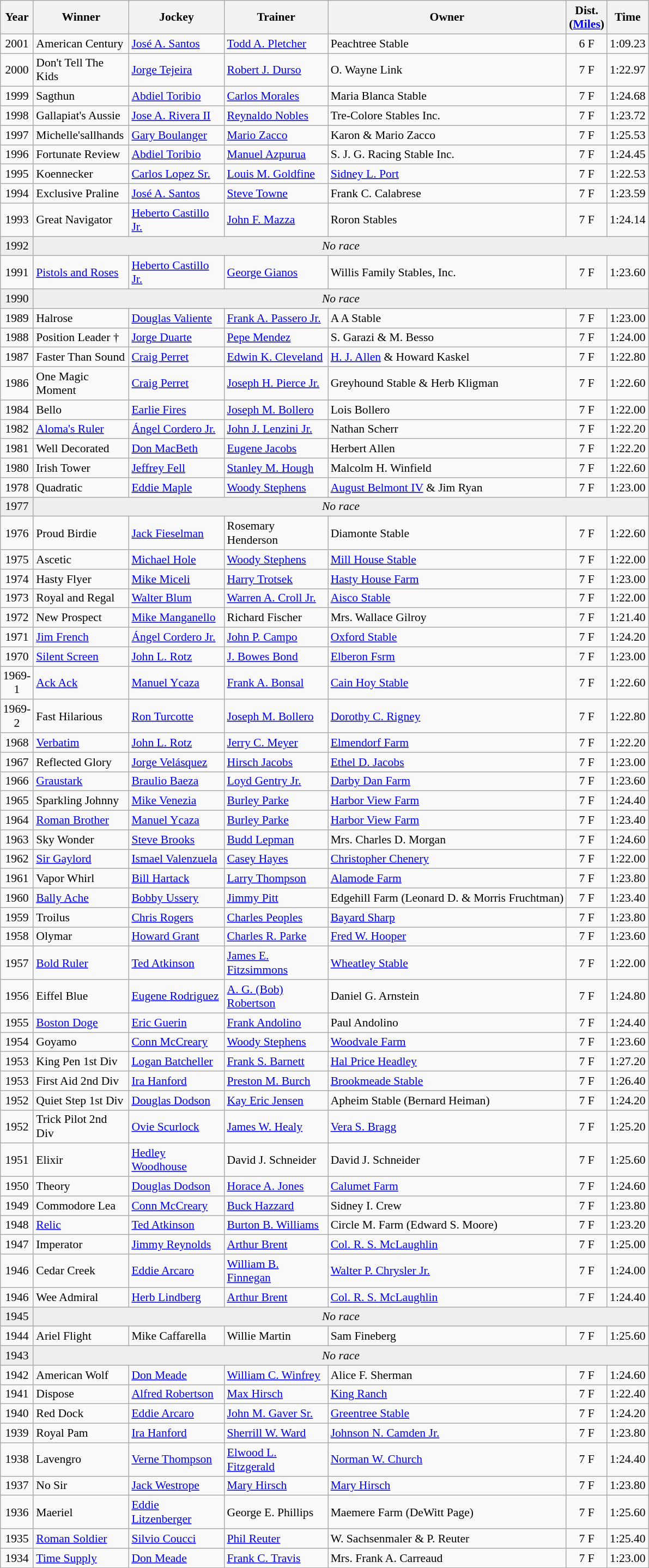<table class="wikitable sortable" style="font-size:90%">
<tr>
<th style="width:30px">Year<br></th>
<th style="width:110px">Winner<br></th>
<th style="width:110px">Jockey<br></th>
<th style="width:120px">Trainer<br></th>
<th>Owner<br></th>
<th style="width:25px">Dist.<br> <span>(<a href='#'>Miles</a>)</span></th>
<th style="width:25px">Time<br></th>
</tr>
<tr>
<td align=center>2001</td>
<td>American Century</td>
<td><a href='#'>José A. Santos</a></td>
<td><a href='#'>Todd A. Pletcher</a></td>
<td>Peachtree Stable</td>
<td align=center>6 F</td>
<td>1:09.23</td>
</tr>
<tr>
<td align=center>2000</td>
<td>Don't Tell The Kids</td>
<td><a href='#'>Jorge Tejeira</a></td>
<td><a href='#'>Robert J. Durso</a></td>
<td>O. Wayne Link</td>
<td align=center>7 F</td>
<td>1:22.97</td>
</tr>
<tr>
<td align=center>1999</td>
<td>Sagthun</td>
<td><a href='#'>Abdiel Toribio</a></td>
<td><a href='#'>Carlos Morales</a></td>
<td>Maria Blanca Stable</td>
<td align=center>7 F</td>
<td>1:24.68</td>
</tr>
<tr>
<td align=center>1998</td>
<td>Gallapiat's Aussie</td>
<td><a href='#'>Jose A. Rivera II</a></td>
<td><a href='#'>Reynaldo Nobles</a></td>
<td>Tre-Colore Stables Inc.</td>
<td align=center>7 F</td>
<td>1:23.72</td>
</tr>
<tr>
<td align=center>1997</td>
<td>Michelle'sallhands</td>
<td><a href='#'>Gary Boulanger</a></td>
<td><a href='#'>Mario Zacco</a></td>
<td>Karon & Mario Zacco</td>
<td align=center>7 F</td>
<td>1:25.53</td>
</tr>
<tr>
<td align=center>1996</td>
<td>Fortunate Review</td>
<td><a href='#'>Abdiel Toribio</a></td>
<td><a href='#'>Manuel Azpurua</a></td>
<td>S. J. G. Racing Stable Inc.</td>
<td align=center>7 F</td>
<td>1:24.45</td>
</tr>
<tr>
<td align=center>1995</td>
<td>Koennecker</td>
<td><a href='#'>Carlos Lopez Sr.</a></td>
<td><a href='#'>Louis M. Goldfine</a></td>
<td><a href='#'>Sidney L. Port</a></td>
<td align=center>7 F</td>
<td>1:22.53</td>
</tr>
<tr>
<td align=center>1994</td>
<td>Exclusive Praline</td>
<td><a href='#'>José A. Santos</a></td>
<td><a href='#'>Steve Towne</a></td>
<td>Frank C. Calabrese</td>
<td align=center>7 F</td>
<td>1:23.59</td>
</tr>
<tr>
<td align=center>1993</td>
<td>Great Navigator</td>
<td><a href='#'>Heberto Castillo Jr.</a></td>
<td><a href='#'>John F. Mazza</a></td>
<td>Roron Stables</td>
<td align=center>7 F</td>
<td>1:24.14</td>
</tr>
<tr bgcolor="#eeeeee">
<td align=center>1992</td>
<td align=center  colspan=7><em>No race</em></td>
</tr>
<tr>
<td align=center>1991</td>
<td><a href='#'>Pistols and Roses</a></td>
<td><a href='#'>Heberto Castillo Jr.</a></td>
<td><a href='#'>George Gianos</a></td>
<td>Willis Family Stables, Inc.</td>
<td align=center>7 F</td>
<td>1:23.60</td>
</tr>
<tr bgcolor="#eeeeee">
<td align=center>1990</td>
<td align=center  colspan=7><em>No race</em></td>
</tr>
<tr>
<td align=center>1989</td>
<td>Halrose</td>
<td><a href='#'>Douglas Valiente</a></td>
<td><a href='#'>Frank A. Passero Jr.</a></td>
<td>A A Stable</td>
<td align=center>7 F</td>
<td>1:23.00</td>
</tr>
<tr>
<td align=center>1988</td>
<td>Position Leader †</td>
<td><a href='#'>Jorge Duarte</a></td>
<td><a href='#'>Pepe Mendez</a></td>
<td>S. Garazi & M. Besso</td>
<td align=center>7 F</td>
<td>1:24.00</td>
</tr>
<tr>
<td align=center>1987</td>
<td>Faster Than Sound</td>
<td><a href='#'>Craig Perret</a></td>
<td><a href='#'>Edwin K. Cleveland</a></td>
<td><a href='#'>H. J. Allen</a> & Howard Kaskel</td>
<td align=center>7 F</td>
<td>1:22.80</td>
</tr>
<tr>
<td align=center>1986</td>
<td>One Magic Moment</td>
<td><a href='#'>Craig Perret</a></td>
<td><a href='#'>Joseph H. Pierce Jr.</a></td>
<td>Greyhound Stable & Herb Kligman</td>
<td align=center>7 F</td>
<td>1:22.60</td>
</tr>
<tr>
<td align=center>1984</td>
<td>Bello</td>
<td><a href='#'>Earlie Fires</a></td>
<td><a href='#'>Joseph M. Bollero</a></td>
<td>Lois Bollero</td>
<td align=center>7 F</td>
<td>1:22.00</td>
</tr>
<tr>
<td align=center>1982</td>
<td><a href='#'>Aloma's Ruler</a></td>
<td><a href='#'>Ángel Cordero Jr.</a></td>
<td><a href='#'>John J. Lenzini Jr.</a></td>
<td>Nathan Scherr</td>
<td align=center>7 F</td>
<td>1:22.20</td>
</tr>
<tr>
<td align=center>1981</td>
<td>Well Decorated</td>
<td><a href='#'>Don MacBeth</a></td>
<td><a href='#'>Eugene Jacobs</a></td>
<td>Herbert Allen</td>
<td align=center>7 F</td>
<td>1:22.20</td>
</tr>
<tr>
<td align=center>1980</td>
<td>Irish Tower</td>
<td><a href='#'>Jeffrey Fell</a></td>
<td><a href='#'>Stanley M. Hough</a></td>
<td>Malcolm H. Winfield</td>
<td align=center>7 F</td>
<td>1:22.60</td>
</tr>
<tr>
<td align=center>1978</td>
<td>Quadratic</td>
<td><a href='#'>Eddie Maple</a></td>
<td><a href='#'>Woody Stephens</a></td>
<td><a href='#'>August Belmont IV</a> & Jim Ryan</td>
<td align=center>7 F</td>
<td>1:23.00</td>
</tr>
<tr bgcolor="#eeeeee">
<td align=center>1977</td>
<td align=center  colspan=7><em>No race</em></td>
</tr>
<tr>
<td align=center>1976</td>
<td>Proud Birdie</td>
<td><a href='#'>Jack Fieselman</a></td>
<td>Rosemary Henderson</td>
<td>Diamonte Stable</td>
<td align=center>7 F</td>
<td>1:22.60</td>
</tr>
<tr>
<td align=center>1975</td>
<td>Ascetic</td>
<td><a href='#'>Michael Hole</a></td>
<td><a href='#'>Woody Stephens</a></td>
<td><a href='#'>Mill House Stable</a></td>
<td align=center>7 F</td>
<td>1:22.00</td>
</tr>
<tr>
<td align=center>1974</td>
<td>Hasty Flyer</td>
<td><a href='#'>Mike Miceli</a></td>
<td><a href='#'>Harry Trotsek</a></td>
<td><a href='#'>Hasty House Farm</a></td>
<td align=center>7 F</td>
<td>1:23.00</td>
</tr>
<tr>
<td align=center>1973</td>
<td>Royal and Regal</td>
<td><a href='#'>Walter Blum</a></td>
<td><a href='#'>Warren A. Croll Jr.</a></td>
<td><a href='#'>Aisco Stable</a></td>
<td align=center>7 F</td>
<td>1:22.00</td>
</tr>
<tr>
<td align=center>1972</td>
<td>New Prospect</td>
<td><a href='#'>Mike Manganello</a></td>
<td>Richard Fischer</td>
<td>Mrs. Wallace Gilroy</td>
<td align=center>7 F</td>
<td>1:21.40</td>
</tr>
<tr>
<td align=center>1971</td>
<td><a href='#'>Jim French</a></td>
<td><a href='#'>Ángel Cordero Jr.</a></td>
<td><a href='#'>John P. Campo</a></td>
<td><a href='#'>Oxford Stable</a></td>
<td align=center>7 F</td>
<td>1:24.20</td>
</tr>
<tr>
<td align=center>1970</td>
<td><a href='#'>Silent Screen</a></td>
<td><a href='#'>John L. Rotz</a></td>
<td><a href='#'>J. Bowes Bond</a></td>
<td><a href='#'>Elberon Fsrm</a></td>
<td align=center>7 F</td>
<td>1:23.00</td>
</tr>
<tr>
<td align=center>1969-1</td>
<td><a href='#'>Ack Ack</a></td>
<td><a href='#'>Manuel Ycaza</a></td>
<td><a href='#'>Frank A. Bonsal</a></td>
<td><a href='#'>Cain Hoy Stable</a></td>
<td align=center>7 F</td>
<td>1:22.60</td>
</tr>
<tr>
<td align=center>1969-2</td>
<td>Fast Hilarious</td>
<td><a href='#'>Ron Turcotte</a></td>
<td><a href='#'>Joseph M. Bollero</a></td>
<td><a href='#'>Dorothy C. Rigney</a></td>
<td align=center>7 F</td>
<td>1:22.80</td>
</tr>
<tr>
<td align=center>1968</td>
<td><a href='#'>Verbatim</a></td>
<td><a href='#'>John L. Rotz</a></td>
<td><a href='#'>Jerry C. Meyer</a></td>
<td><a href='#'>Elmendorf Farm</a></td>
<td align=center>7 F</td>
<td>1:22.20</td>
</tr>
<tr>
<td align=center>1967</td>
<td>Reflected Glory</td>
<td><a href='#'>Jorge Velásquez</a></td>
<td><a href='#'>Hirsch Jacobs</a></td>
<td><a href='#'>Ethel D. Jacobs</a></td>
<td align=center>7 F</td>
<td>1:23.00</td>
</tr>
<tr>
<td align=center>1966</td>
<td><a href='#'>Graustark</a></td>
<td><a href='#'>Braulio Baeza</a></td>
<td><a href='#'>Loyd Gentry Jr.</a></td>
<td><a href='#'>Darby Dan Farm</a></td>
<td align=center>7 F</td>
<td>1:23.60</td>
</tr>
<tr>
<td align=center>1965</td>
<td>Sparkling Johnny</td>
<td><a href='#'>Mike Venezia</a></td>
<td><a href='#'>Burley Parke</a></td>
<td><a href='#'>Harbor View Farm</a></td>
<td align=center>7 F</td>
<td>1:24.40</td>
</tr>
<tr>
<td align=center>1964</td>
<td><a href='#'>Roman Brother</a></td>
<td><a href='#'>Manuel Ycaza</a></td>
<td><a href='#'>Burley Parke</a></td>
<td><a href='#'>Harbor View Farm</a></td>
<td align=center>7 F</td>
<td>1:23.40</td>
</tr>
<tr>
<td align=center>1963</td>
<td>Sky Wonder</td>
<td><a href='#'>Steve Brooks</a></td>
<td><a href='#'>Budd Lepman</a></td>
<td>Mrs. Charles D. Morgan</td>
<td align=center>7 F</td>
<td>1:24.60</td>
</tr>
<tr>
<td align=center>1962</td>
<td><a href='#'>Sir Gaylord</a></td>
<td><a href='#'>Ismael Valenzuela</a></td>
<td><a href='#'>Casey Hayes</a></td>
<td><a href='#'>Christopher Chenery</a></td>
<td align=center>7 F</td>
<td>1:22.00</td>
</tr>
<tr>
<td align=center>1961</td>
<td>Vapor Whirl</td>
<td><a href='#'>Bill Hartack</a></td>
<td><a href='#'>Larry Thompson</a></td>
<td><a href='#'>Alamode Farm</a></td>
<td align=center>7 F</td>
<td>1:23.80</td>
</tr>
<tr>
<td align=center>1960</td>
<td><a href='#'>Bally Ache</a></td>
<td><a href='#'>Bobby Ussery</a></td>
<td><a href='#'>Jimmy Pitt</a></td>
<td>Edgehill Farm (Leonard D. & Morris Fruchtman)</td>
<td align=center>7 F</td>
<td>1:23.40</td>
</tr>
<tr>
<td align=center>1959</td>
<td>Troilus</td>
<td><a href='#'>Chris Rogers</a></td>
<td><a href='#'>Charles Peoples</a></td>
<td><a href='#'>Bayard Sharp</a></td>
<td align=center>7 F</td>
<td>1:23.80</td>
</tr>
<tr>
<td align=center>1958</td>
<td>Olymar</td>
<td><a href='#'>Howard Grant</a></td>
<td><a href='#'>Charles R. Parke</a></td>
<td><a href='#'>Fred W. Hooper</a></td>
<td align=center>7 F</td>
<td>1:23.60</td>
</tr>
<tr>
<td align=center>1957</td>
<td><a href='#'>Bold Ruler</a></td>
<td><a href='#'>Ted Atkinson</a></td>
<td><a href='#'>James E. Fitzsimmons</a></td>
<td><a href='#'>Wheatley Stable</a></td>
<td align=center>7 F</td>
<td>1:22.00</td>
</tr>
<tr>
<td align=center>1956</td>
<td>Eiffel Blue</td>
<td><a href='#'>Eugene Rodriguez</a></td>
<td><a href='#'>A. G. (Bob) Robertson</a></td>
<td>Daniel G. Arnstein</td>
<td align=center>7 F</td>
<td>1:24.80</td>
</tr>
<tr>
<td align=center>1955</td>
<td><a href='#'>Boston Doge</a></td>
<td><a href='#'>Eric Guerin</a></td>
<td><a href='#'>Frank Andolino</a></td>
<td>Paul Andolino</td>
<td align=center>7 F</td>
<td>1:24.40</td>
</tr>
<tr>
<td align=center>1954</td>
<td>Goyamo</td>
<td><a href='#'>Conn McCreary</a></td>
<td><a href='#'>Woody Stephens</a></td>
<td><a href='#'>Woodvale Farm</a></td>
<td align=center>7 F</td>
<td>1:23.60</td>
</tr>
<tr>
<td align=center>1953</td>
<td>King Pen 1st Div</td>
<td><a href='#'>Logan Batcheller</a></td>
<td><a href='#'>Frank S. Barnett</a></td>
<td><a href='#'>Hal Price Headley</a></td>
<td align=center>7 F</td>
<td>1:27.20</td>
</tr>
<tr>
<td align=center>1953</td>
<td>First Aid  2nd Div</td>
<td><a href='#'>Ira Hanford</a></td>
<td><a href='#'>Preston M. Burch</a></td>
<td><a href='#'>Brookmeade Stable</a></td>
<td align=center>7 F</td>
<td>1:26.40</td>
</tr>
<tr>
<td align=center>1952</td>
<td>Quiet Step  1st Div</td>
<td><a href='#'>Douglas Dodson</a></td>
<td><a href='#'>Kay Eric Jensen</a></td>
<td>Apheim Stable (Bernard Heiman)</td>
<td align=center>7 F</td>
<td>1:24.20</td>
</tr>
<tr>
<td align=center>1952</td>
<td>Trick Pilot  2nd Div</td>
<td><a href='#'>Ovie Scurlock</a></td>
<td><a href='#'>James W. Healy</a></td>
<td><a href='#'>Vera S. Bragg</a></td>
<td align=center>7 F</td>
<td>1:25.20</td>
</tr>
<tr>
<td align=center>1951</td>
<td>Elixir</td>
<td><a href='#'>Hedley Woodhouse</a></td>
<td>David J. Schneider</td>
<td>David J. Schneider</td>
<td align=center>7 F</td>
<td>1:25.60</td>
</tr>
<tr>
<td align=center>1950</td>
<td>Theory</td>
<td><a href='#'>Douglas Dodson</a></td>
<td><a href='#'>Horace A. Jones</a></td>
<td><a href='#'>Calumet Farm</a></td>
<td align=center>7 F</td>
<td>1:24.60</td>
</tr>
<tr>
<td align=center>1949</td>
<td>Commodore Lea</td>
<td><a href='#'>Conn McCreary</a></td>
<td><a href='#'>Buck Hazzard</a></td>
<td>Sidney I. Crew</td>
<td align=center>7 F</td>
<td>1:23.80</td>
</tr>
<tr>
<td align=center>1948</td>
<td><a href='#'>Relic</a></td>
<td><a href='#'>Ted Atkinson</a></td>
<td><a href='#'>Burton B. Williams</a></td>
<td>Circle M. Farm (Edward S. Moore)</td>
<td align=center>7 F</td>
<td>1:23.20</td>
</tr>
<tr>
<td align=center>1947</td>
<td>Imperator</td>
<td><a href='#'>Jimmy Reynolds</a></td>
<td><a href='#'>Arthur Brent</a></td>
<td><a href='#'>Col. R. S. McLaughlin</a></td>
<td align=center>7 F</td>
<td>1:25.00</td>
</tr>
<tr>
<td align=center>1946</td>
<td>Cedar Creek</td>
<td><a href='#'>Eddie Arcaro</a></td>
<td><a href='#'>William B. Finnegan</a></td>
<td><a href='#'>Walter P. Chrysler Jr.</a></td>
<td align=center>7 F</td>
<td>1:24.00</td>
</tr>
<tr>
<td align=center>1946</td>
<td>Wee Admiral</td>
<td><a href='#'>Herb Lindberg</a></td>
<td><a href='#'>Arthur Brent</a></td>
<td><a href='#'>Col. R. S. McLaughlin</a></td>
<td align=center>7 F</td>
<td>1:24.40</td>
</tr>
<tr bgcolor="#eeeeee">
<td align=center>1945</td>
<td align=center  colspan=7><em>No race</em></td>
</tr>
<tr>
<td align=center>1944</td>
<td>Ariel Flight</td>
<td>Mike Caffarella</td>
<td>Willie Martin</td>
<td>Sam Fineberg</td>
<td align=center>7 F</td>
<td>1:25.60</td>
</tr>
<tr bgcolor="#eeeeee">
<td align=center>1943</td>
<td align=center  colspan=7><em>No race</em></td>
</tr>
<tr>
<td align=center>1942</td>
<td>American Wolf</td>
<td><a href='#'>Don Meade</a></td>
<td><a href='#'>William C. Winfrey</a></td>
<td>Alice F. Sherman</td>
<td align=center>7 F</td>
<td>1:24.60</td>
</tr>
<tr>
<td align=center>1941</td>
<td>Dispose</td>
<td><a href='#'>Alfred Robertson</a></td>
<td><a href='#'>Max Hirsch</a></td>
<td><a href='#'>King Ranch</a></td>
<td align=center>7 F</td>
<td>1:22.40</td>
</tr>
<tr>
<td align=center>1940</td>
<td>Red Dock</td>
<td><a href='#'>Eddie Arcaro</a></td>
<td><a href='#'>John M. Gaver Sr.</a></td>
<td><a href='#'>Greentree Stable</a></td>
<td align=center>7 F</td>
<td>1:24.20</td>
</tr>
<tr>
<td align=center>1939</td>
<td>Royal Pam</td>
<td><a href='#'>Ira Hanford</a></td>
<td><a href='#'>Sherrill W. Ward</a></td>
<td><a href='#'>Johnson N. Camden Jr.</a></td>
<td align=center>7 F</td>
<td>1:23.80</td>
</tr>
<tr>
<td align=center>1938</td>
<td>Lavengro</td>
<td><a href='#'>Verne Thompson</a></td>
<td><a href='#'>Elwood L. Fitzgerald</a></td>
<td><a href='#'>Norman W. Church</a></td>
<td align=center>7 F</td>
<td>1:24.40</td>
</tr>
<tr>
<td align=center>1937</td>
<td>No Sir</td>
<td><a href='#'>Jack Westrope</a></td>
<td><a href='#'>Mary Hirsch</a></td>
<td><a href='#'>Mary Hirsch</a></td>
<td align=center>7 F</td>
<td>1:23.80</td>
</tr>
<tr>
<td align=center>1936</td>
<td>Maeriel</td>
<td><a href='#'>Eddie Litzenberger</a></td>
<td>George E. Phillips</td>
<td>Maemere Farm (DeWitt Page)</td>
<td align=center>7 F</td>
<td>1:25.60</td>
</tr>
<tr>
<td align=center>1935</td>
<td><a href='#'>Roman Soldier</a></td>
<td><a href='#'>Silvio Coucci</a></td>
<td><a href='#'>Phil Reuter</a></td>
<td>W. Sachsenmaler & P. Reuter</td>
<td align=center>7 F</td>
<td>1:25.40</td>
</tr>
<tr>
<td align=center>1934</td>
<td><a href='#'>Time Supply</a></td>
<td><a href='#'>Don Meade</a></td>
<td><a href='#'>Frank C. Travis</a></td>
<td>Mrs. Frank A. Carreaud</td>
<td align=center>7 F</td>
<td>1:23.00</td>
</tr>
<tr>
</tr>
</table>
